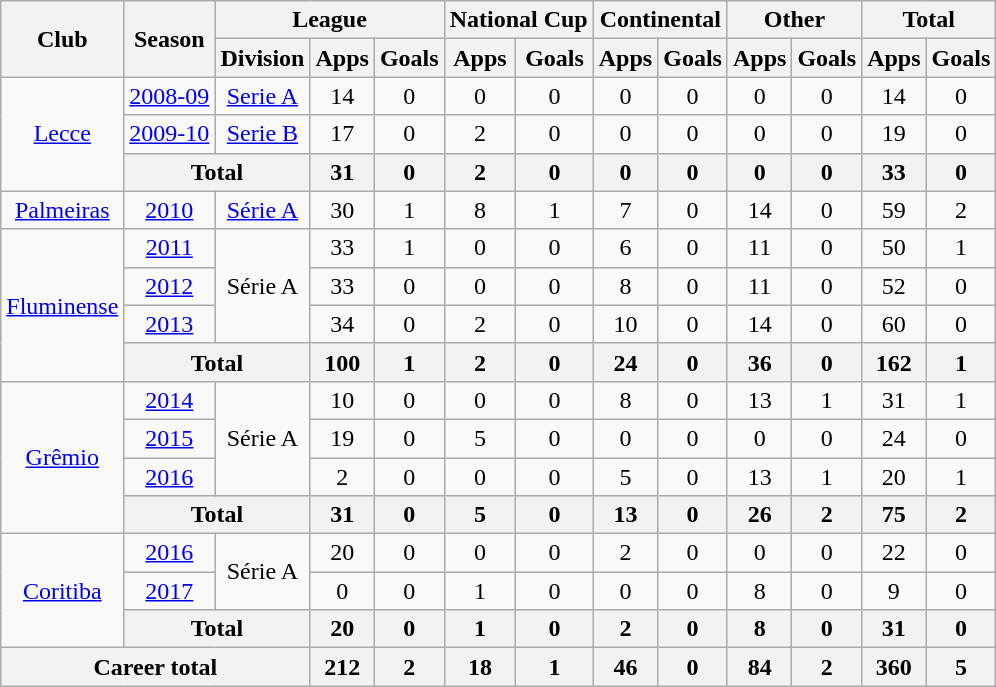<table class="wikitable" style="text-align: center;">
<tr>
<th rowspan="2">Club</th>
<th rowspan="2">Season</th>
<th colspan="3">League</th>
<th colspan="2">National Cup</th>
<th colspan="2">Continental</th>
<th colspan="2">Other</th>
<th colspan="2">Total</th>
</tr>
<tr>
<th>Division</th>
<th>Apps</th>
<th>Goals</th>
<th>Apps</th>
<th>Goals</th>
<th>Apps</th>
<th>Goals</th>
<th>Apps</th>
<th>Goals</th>
<th>Apps</th>
<th>Goals</th>
</tr>
<tr>
<td rowspan="3" valign="center"><a href='#'>Lecce</a></td>
<td><a href='#'>2008-09</a></td>
<td><a href='#'>Serie A</a></td>
<td>14</td>
<td>0</td>
<td>0</td>
<td>0</td>
<td>0</td>
<td>0</td>
<td>0</td>
<td>0</td>
<td>14</td>
<td>0</td>
</tr>
<tr>
<td><a href='#'>2009-10</a></td>
<td><a href='#'>Serie B</a></td>
<td>17</td>
<td>0</td>
<td>2</td>
<td>0</td>
<td>0</td>
<td>0</td>
<td>0</td>
<td>0</td>
<td>19</td>
<td>0</td>
</tr>
<tr>
<th colspan="2">Total</th>
<th>31</th>
<th>0</th>
<th>2</th>
<th>0</th>
<th>0</th>
<th>0</th>
<th>0</th>
<th>0</th>
<th>33</th>
<th>0</th>
</tr>
<tr>
<td valign="center"><a href='#'>Palmeiras</a></td>
<td><a href='#'>2010</a></td>
<td><a href='#'>Série A</a></td>
<td>30</td>
<td>1</td>
<td>8</td>
<td>1</td>
<td>7</td>
<td>0</td>
<td>14</td>
<td>0</td>
<td>59</td>
<td>2</td>
</tr>
<tr>
<td rowspan="4" valign="center"><a href='#'>Fluminense</a></td>
<td><a href='#'>2011</a></td>
<td rowspan="3">Série A</td>
<td>33</td>
<td>1</td>
<td>0</td>
<td>0</td>
<td>6</td>
<td>0</td>
<td>11</td>
<td>0</td>
<td>50</td>
<td>1</td>
</tr>
<tr>
<td><a href='#'>2012</a></td>
<td>33</td>
<td>0</td>
<td>0</td>
<td>0</td>
<td>8</td>
<td>0</td>
<td>11</td>
<td>0</td>
<td>52</td>
<td>0</td>
</tr>
<tr>
<td><a href='#'>2013</a></td>
<td>34</td>
<td>0</td>
<td>2</td>
<td>0</td>
<td>10</td>
<td>0</td>
<td>14</td>
<td>0</td>
<td>60</td>
<td>0</td>
</tr>
<tr>
<th colspan="2">Total</th>
<th>100</th>
<th>1</th>
<th>2</th>
<th>0</th>
<th>24</th>
<th>0</th>
<th>36</th>
<th>0</th>
<th>162</th>
<th>1</th>
</tr>
<tr>
<td rowspan="4" valign="center"><a href='#'>Grêmio</a></td>
<td><a href='#'>2014</a></td>
<td rowspan="3">Série A</td>
<td>10</td>
<td>0</td>
<td>0</td>
<td>0</td>
<td>8</td>
<td>0</td>
<td>13</td>
<td>1</td>
<td>31</td>
<td>1</td>
</tr>
<tr>
<td><a href='#'>2015</a></td>
<td>19</td>
<td>0</td>
<td>5</td>
<td>0</td>
<td>0</td>
<td>0</td>
<td>0</td>
<td>0</td>
<td>24</td>
<td>0</td>
</tr>
<tr>
<td><a href='#'>2016</a></td>
<td>2</td>
<td>0</td>
<td>0</td>
<td>0</td>
<td>5</td>
<td>0</td>
<td>13</td>
<td>1</td>
<td>20</td>
<td>1</td>
</tr>
<tr>
<th colspan="2">Total</th>
<th>31</th>
<th>0</th>
<th>5</th>
<th>0</th>
<th>13</th>
<th>0</th>
<th>26</th>
<th>2</th>
<th>75</th>
<th>2</th>
</tr>
<tr>
<td rowspan=3" valign="center"><a href='#'>Coritiba</a></td>
<td><a href='#'>2016</a></td>
<td rowspan="2">Série A</td>
<td>20</td>
<td>0</td>
<td>0</td>
<td>0</td>
<td>2</td>
<td>0</td>
<td>0</td>
<td>0</td>
<td>22</td>
<td>0</td>
</tr>
<tr>
<td><a href='#'>2017</a></td>
<td>0</td>
<td>0</td>
<td>1</td>
<td>0</td>
<td>0</td>
<td>0</td>
<td>8</td>
<td>0</td>
<td>9</td>
<td>0</td>
</tr>
<tr>
<th colspan="2">Total</th>
<th>20</th>
<th>0</th>
<th>1</th>
<th>0</th>
<th>2</th>
<th>0</th>
<th>8</th>
<th>0</th>
<th>31</th>
<th>0</th>
</tr>
<tr>
<th colspan="3">Career total</th>
<th>212</th>
<th>2</th>
<th>18</th>
<th>1</th>
<th>46</th>
<th>0</th>
<th>84</th>
<th>2</th>
<th>360</th>
<th>5</th>
</tr>
</table>
